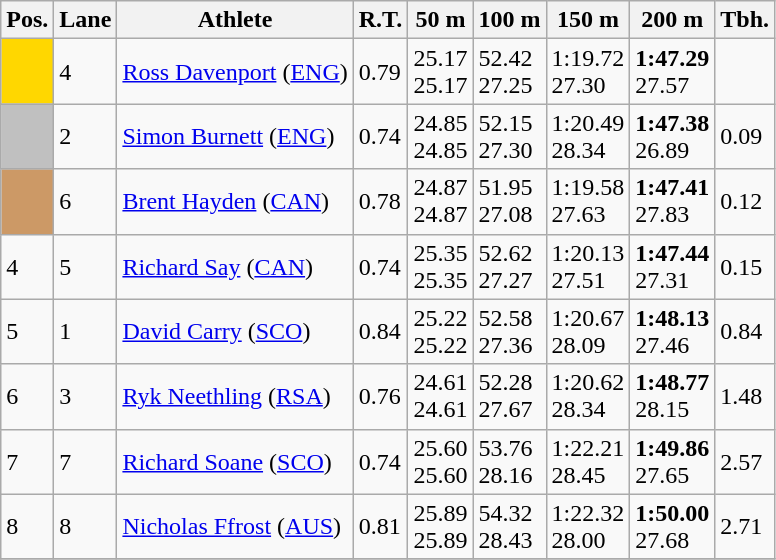<table class="wikitable">
<tr>
<th>Pos.</th>
<th>Lane</th>
<th>Athlete</th>
<th>R.T.</th>
<th>50 m</th>
<th>100 m</th>
<th>150 m</th>
<th>200 m</th>
<th>Tbh.</th>
</tr>
<tr>
<td style="text-align:center;background-color:gold;"></td>
<td>4</td>
<td> <a href='#'>Ross Davenport</a> (<a href='#'>ENG</a>)</td>
<td>0.79</td>
<td>25.17<br>25.17</td>
<td>52.42<br>27.25</td>
<td>1:19.72<br>27.30</td>
<td><strong>1:47.29</strong><br>27.57</td>
<td> </td>
</tr>
<tr>
<td style="text-align:center;background-color:silver;"></td>
<td>2</td>
<td> <a href='#'>Simon Burnett</a> (<a href='#'>ENG</a>)</td>
<td>0.74</td>
<td>24.85<br>24.85</td>
<td>52.15<br>27.30</td>
<td>1:20.49<br>28.34</td>
<td><strong>1:47.38</strong><br>26.89</td>
<td>0.09</td>
</tr>
<tr>
<td style="text-align:center;background-color:#cc9966;"></td>
<td>6</td>
<td> <a href='#'>Brent Hayden</a> (<a href='#'>CAN</a>)</td>
<td>0.78</td>
<td>24.87<br>24.87</td>
<td>51.95<br>27.08</td>
<td>1:19.58<br>27.63</td>
<td><strong>1:47.41</strong><br>27.83</td>
<td>0.12</td>
</tr>
<tr>
<td>4</td>
<td>5</td>
<td> <a href='#'>Richard Say</a> (<a href='#'>CAN</a>)</td>
<td>0.74</td>
<td>25.35<br>25.35</td>
<td>52.62<br>27.27</td>
<td>1:20.13<br>27.51</td>
<td><strong>1:47.44</strong><br>27.31</td>
<td>0.15</td>
</tr>
<tr>
<td>5</td>
<td>1</td>
<td> <a href='#'>David Carry</a> (<a href='#'>SCO</a>)</td>
<td>0.84</td>
<td>25.22<br>25.22</td>
<td>52.58<br>27.36</td>
<td>1:20.67<br>28.09</td>
<td><strong>1:48.13</strong><br>27.46</td>
<td>0.84</td>
</tr>
<tr>
<td>6</td>
<td>3</td>
<td> <a href='#'>Ryk Neethling</a> (<a href='#'>RSA</a>)</td>
<td>0.76</td>
<td>24.61<br>24.61</td>
<td>52.28<br>27.67</td>
<td>1:20.62<br>28.34</td>
<td><strong>1:48.77</strong><br>28.15</td>
<td>1.48</td>
</tr>
<tr>
<td>7</td>
<td>7</td>
<td> <a href='#'>Richard Soane</a> (<a href='#'>SCO</a>)</td>
<td>0.74</td>
<td>25.60<br>25.60</td>
<td>53.76<br>28.16</td>
<td>1:22.21<br>28.45</td>
<td><strong>1:49.86</strong><br>27.65</td>
<td>2.57</td>
</tr>
<tr>
<td>8</td>
<td>8</td>
<td> <a href='#'>Nicholas Ffrost</a> (<a href='#'>AUS</a>)</td>
<td>0.81</td>
<td>25.89<br>25.89</td>
<td>54.32<br>28.43</td>
<td>1:22.32<br>28.00</td>
<td><strong>1:50.00</strong><br>27.68</td>
<td>2.71</td>
</tr>
<tr>
</tr>
</table>
